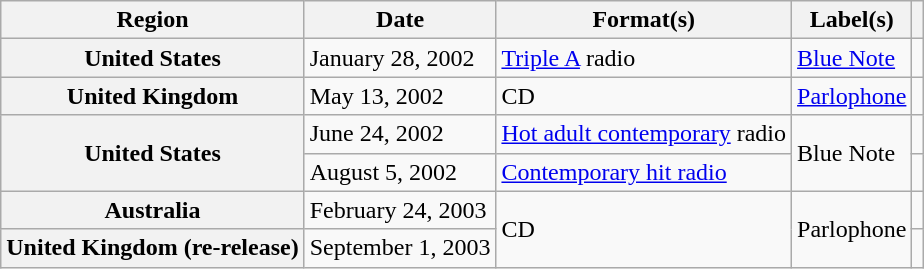<table class="wikitable plainrowheaders">
<tr>
<th scope="col">Region</th>
<th scope="col">Date</th>
<th scope="col">Format(s)</th>
<th scope="col">Label(s)</th>
<th scope="col"></th>
</tr>
<tr>
<th scope="row">United States</th>
<td>January 28, 2002</td>
<td><a href='#'>Triple A</a> radio</td>
<td><a href='#'>Blue Note</a></td>
<td></td>
</tr>
<tr>
<th scope="row">United Kingdom</th>
<td>May 13, 2002</td>
<td>CD</td>
<td><a href='#'>Parlophone</a></td>
<td></td>
</tr>
<tr>
<th scope="row" rowspan="2">United States</th>
<td>June 24, 2002</td>
<td><a href='#'>Hot adult contemporary</a> radio</td>
<td rowspan="2">Blue Note</td>
<td></td>
</tr>
<tr>
<td>August 5, 2002</td>
<td><a href='#'>Contemporary hit radio</a></td>
<td></td>
</tr>
<tr>
<th scope="row">Australia</th>
<td>February 24, 2003</td>
<td rowspan="2">CD</td>
<td rowspan="2">Parlophone</td>
<td></td>
</tr>
<tr>
<th scope="row">United Kingdom (re-release)</th>
<td>September 1, 2003</td>
<td></td>
</tr>
</table>
